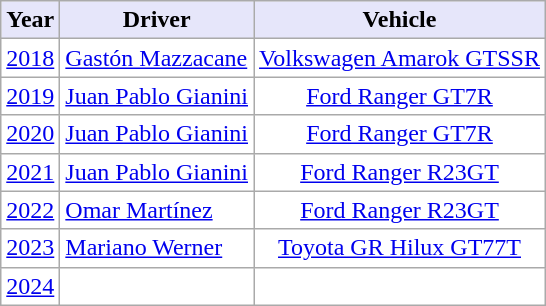<table border="0" style="background:#ffffff" align="center" class="wikitable">
<tr>
<th style="background:Lavender; color:Black">Year</th>
<th style="background:Lavender; color:Black">Driver</th>
<th style="background:Lavender; color:Black">Vehicle</th>
</tr>
<tr>
<td align="center"><a href='#'>2018</a></td>
<td> <a href='#'>Gastón Mazzacane</a></td>
<td align="center"><a href='#'>Volkswagen Amarok GTSSR</a></td>
</tr>
<tr>
<td align="center"><a href='#'>2019</a></td>
<td> <a href='#'>Juan Pablo Gianini</a></td>
<td align="center"><a href='#'>Ford Ranger GT7R</a></td>
</tr>
<tr>
<td align="center"><a href='#'>2020</a></td>
<td> <a href='#'>Juan Pablo Gianini</a></td>
<td align="center"><a href='#'>Ford Ranger GT7R</a></td>
</tr>
<tr>
<td align="center"><a href='#'>2021</a></td>
<td> <a href='#'>Juan Pablo Gianini</a></td>
<td align="center"><a href='#'>Ford Ranger R23GT</a></td>
</tr>
<tr>
<td align="center"><a href='#'>2022</a></td>
<td> <a href='#'>Omar Martínez</a></td>
<td align="center"><a href='#'>Ford Ranger R23GT</a></td>
</tr>
<tr>
<td align="center"><a href='#'>2023</a></td>
<td> <a href='#'>Mariano Werner</a></td>
<td align="center"><a href='#'>Toyota GR Hilux GT77T</a></td>
</tr>
<tr>
<td align="center"><a href='#'>2024</a></td>
<td></td>
<td align="center"></td>
</tr>
</table>
